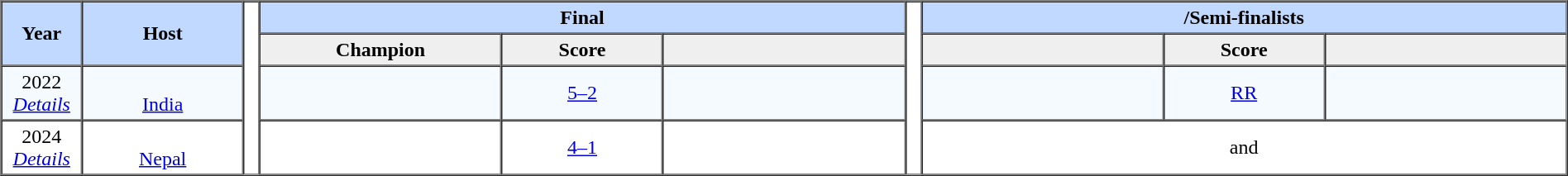<table width="100%" font-size:90%;" cellspacing="0" cellpadding="3" border="1">
<tr bgcolor=#C1D8FF>
<th rowspan="2" width="5%">Year</th>
<th rowspan="2" width="10%">Host</th>
<th rowspan="16" bgcolor="ffffff" width="1%"></th>
<th colspan="3">Final</th>
<th rowspan="16" bgcolor="ffffff" width="1%"></th>
<th colspan="3">/Semi-finalists</th>
</tr>
<tr bgcolor="#EFEFEF">
<th width="15%">Champion</th>
<th width="10%">Score</th>
<th width="15%"></th>
<th width="15%"></th>
<th width="10%">Score</th>
<th width="15%"></th>
</tr>
<tr bgcolor="#F5FAFF" align="center">
<td>2022<br><em><a href='#'>Details</a></em></td>
<td><br><a href='#'>India</a></td>
<td><strong></strong></td>
<td><a href='#'>5–2</a><br></td>
<td></td>
<td></td>
<td><a href='#'>RR</a></td>
<td></td>
</tr>
<tr align="center">
<td>2024<br><em><a href='#'>Details</a></em></td>
<td><br><a href='#'>Nepal</a></td>
<td><strong></strong></td>
<td><a href='#'>4–1</a></td>
<td></td>
<td colspan="3"> and </td>
</tr>
</table>
